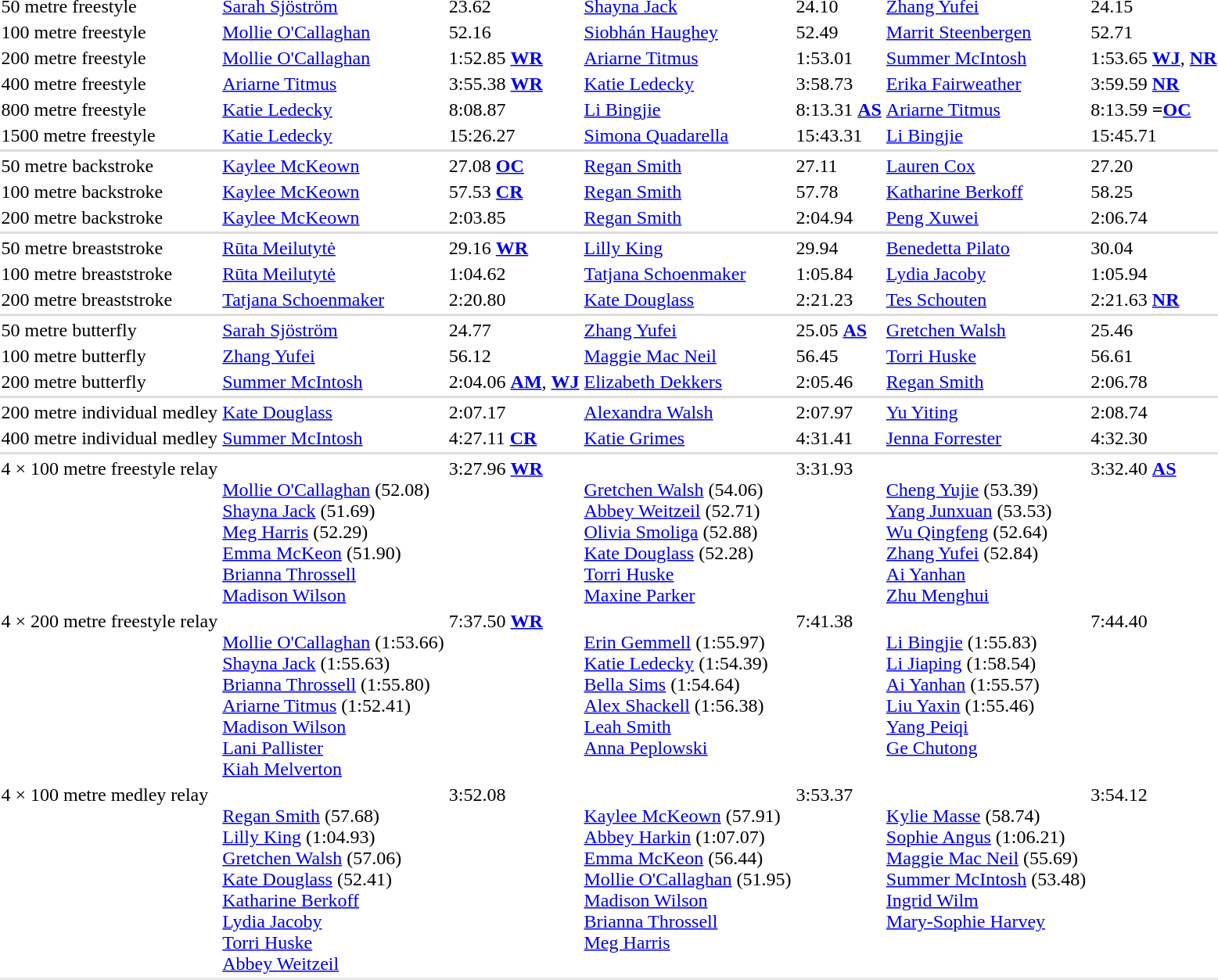<table>
<tr>
<td>50 metre freestyle<br></td>
<td><a href='#'>Sarah Sjöström</a><br></td>
<td>23.62</td>
<td><a href='#'>Shayna Jack</a><br></td>
<td>24.10</td>
<td><a href='#'>Zhang Yufei</a><br></td>
<td>24.15</td>
</tr>
<tr>
<td>100 metre freestyle<br></td>
<td><a href='#'>Mollie O'Callaghan</a><br></td>
<td>52.16</td>
<td><a href='#'>Siobhán Haughey</a><br></td>
<td>52.49</td>
<td><a href='#'>Marrit Steenbergen</a><br></td>
<td>52.71</td>
</tr>
<tr>
<td>200 metre freestyle<br></td>
<td><a href='#'>Mollie O'Callaghan</a><br></td>
<td>1:52.85 <strong><a href='#'>WR</a></strong></td>
<td><a href='#'>Ariarne Titmus</a><br></td>
<td>1:53.01</td>
<td><a href='#'>Summer McIntosh</a><br></td>
<td>1:53.65 <strong><a href='#'>WJ</a></strong>, <strong><a href='#'>NR</a></strong></td>
</tr>
<tr>
<td>400 metre freestyle<br></td>
<td><a href='#'>Ariarne Titmus</a><br></td>
<td>3:55.38 <strong><a href='#'>WR</a></strong></td>
<td><a href='#'>Katie Ledecky</a><br></td>
<td>3:58.73</td>
<td><a href='#'>Erika Fairweather</a><br></td>
<td>3:59.59 <strong><a href='#'>NR</a></strong></td>
</tr>
<tr>
<td>800 metre freestyle<br></td>
<td><a href='#'>Katie Ledecky</a><br></td>
<td>8:08.87</td>
<td><a href='#'>Li Bingjie</a><br></td>
<td>8:13.31 <strong><a href='#'>AS</a></strong></td>
<td><a href='#'>Ariarne Titmus</a><br></td>
<td>8:13.59 <strong>=<a href='#'>OC</a></strong></td>
</tr>
<tr>
<td>1500 metre freestyle<br></td>
<td><a href='#'>Katie Ledecky</a><br></td>
<td>15:26.27</td>
<td><a href='#'>Simona Quadarella</a><br></td>
<td>15:43.31</td>
<td><a href='#'>Li Bingjie</a><br></td>
<td>15:45.71</td>
</tr>
<tr bgcolor=#DDDDDD>
<td colspan=7></td>
</tr>
<tr>
<td>50 metre backstroke<br></td>
<td><a href='#'>Kaylee McKeown</a><br></td>
<td>27.08 <strong><a href='#'>OC</a></strong></td>
<td><a href='#'>Regan Smith</a><br></td>
<td>27.11</td>
<td><a href='#'>Lauren Cox</a><br></td>
<td>27.20</td>
</tr>
<tr>
<td>100 metre backstroke<br></td>
<td><a href='#'>Kaylee McKeown</a><br></td>
<td>57.53 <strong><a href='#'>CR</a></strong></td>
<td><a href='#'>Regan Smith</a><br></td>
<td>57.78</td>
<td><a href='#'>Katharine Berkoff</a><br></td>
<td>58.25</td>
</tr>
<tr>
<td>200 metre backstroke<br></td>
<td><a href='#'>Kaylee McKeown</a><br></td>
<td>2:03.85</td>
<td><a href='#'>Regan Smith</a><br></td>
<td>2:04.94</td>
<td><a href='#'>Peng Xuwei</a><br></td>
<td>2:06.74</td>
</tr>
<tr bgcolor=#DDDDDD>
<td colspan=7></td>
</tr>
<tr>
<td>50 metre breaststroke<br></td>
<td><a href='#'>Rūta Meilutytė</a><br></td>
<td>29.16 <strong><a href='#'>WR</a></strong></td>
<td><a href='#'>Lilly King</a><br></td>
<td>29.94</td>
<td><a href='#'>Benedetta Pilato</a><br></td>
<td>30.04</td>
</tr>
<tr>
<td>100 metre breaststroke<br></td>
<td><a href='#'>Rūta Meilutytė</a><br></td>
<td>1:04.62</td>
<td><a href='#'>Tatjana Schoenmaker</a><br></td>
<td>1:05.84</td>
<td><a href='#'>Lydia Jacoby</a><br></td>
<td>1:05.94</td>
</tr>
<tr>
<td>200 metre breaststroke<br></td>
<td><a href='#'>Tatjana Schoenmaker</a><br></td>
<td>2:20.80</td>
<td><a href='#'>Kate Douglass</a><br></td>
<td>2:21.23</td>
<td><a href='#'>Tes Schouten</a><br></td>
<td>2:21.63 <strong><a href='#'>NR</a></strong></td>
</tr>
<tr bgcolor=#DDDDDD>
<td colspan=7></td>
</tr>
<tr>
<td>50 metre butterfly<br></td>
<td><a href='#'>Sarah Sjöström</a><br></td>
<td>24.77</td>
<td><a href='#'>Zhang Yufei</a><br></td>
<td>25.05 <strong><a href='#'>AS</a></strong></td>
<td><a href='#'>Gretchen Walsh</a><br></td>
<td>25.46</td>
</tr>
<tr>
<td>100 metre butterfly<br></td>
<td><a href='#'>Zhang Yufei</a><br></td>
<td>56.12</td>
<td><a href='#'>Maggie Mac Neil</a><br></td>
<td>56.45</td>
<td><a href='#'>Torri Huske</a><br></td>
<td>56.61</td>
</tr>
<tr>
<td>200 metre butterfly<br></td>
<td><a href='#'>Summer McIntosh</a><br></td>
<td>2:04.06 <strong><a href='#'>AM</a></strong>, <strong><a href='#'>WJ</a></strong></td>
<td><a href='#'>Elizabeth Dekkers</a><br></td>
<td>2:05.46</td>
<td><a href='#'>Regan Smith</a><br></td>
<td>2:06.78</td>
</tr>
<tr bgcolor=#DDDDDD>
<td colspan=7></td>
</tr>
<tr>
<td>200 metre individual medley<br></td>
<td><a href='#'>Kate Douglass</a><br></td>
<td>2:07.17</td>
<td><a href='#'>Alexandra Walsh</a><br></td>
<td>2:07.97</td>
<td><a href='#'>Yu Yiting</a><br></td>
<td>2:08.74</td>
</tr>
<tr>
<td>400 metre individual medley<br></td>
<td><a href='#'>Summer McIntosh</a><br></td>
<td>4:27.11 <strong><a href='#'>CR</a></strong></td>
<td><a href='#'>Katie Grimes</a><br></td>
<td>4:31.41</td>
<td><a href='#'>Jenna Forrester</a><br></td>
<td>4:32.30</td>
</tr>
<tr bgcolor=#DDDDDD>
<td colspan=7></td>
</tr>
<tr valign="top">
<td>4 × 100 metre freestyle relay<br></td>
<td><br><a href='#'>Mollie O'Callaghan</a> (52.08)<br><a href='#'>Shayna Jack</a> (51.69)<br><a href='#'>Meg Harris</a> (52.29)<br><a href='#'>Emma McKeon</a> (51.90)<br><a href='#'>Brianna Throssell</a><br><a href='#'>Madison Wilson</a></td>
<td>3:27.96 <strong><a href='#'>WR</a></strong></td>
<td><br><a href='#'>Gretchen Walsh</a> (54.06)<br><a href='#'>Abbey Weitzeil</a> (52.71)<br><a href='#'>Olivia Smoliga</a> (52.88)<br><a href='#'>Kate Douglass</a> (52.28)<br><a href='#'>Torri Huske</a><br><a href='#'>Maxine Parker</a></td>
<td>3:31.93</td>
<td><br><a href='#'>Cheng Yujie</a> (53.39)<br><a href='#'>Yang Junxuan</a> (53.53)<br><a href='#'>Wu Qingfeng</a> (52.64)<br><a href='#'>Zhang Yufei</a> (52.84)<br><a href='#'>Ai Yanhan</a><br><a href='#'>Zhu Menghui</a></td>
<td>3:32.40 <strong><a href='#'>AS</a></strong></td>
</tr>
<tr valign="top">
<td>4 × 200 metre freestyle relay<br></td>
<td><br><a href='#'>Mollie O'Callaghan</a> (1:53.66)<br><a href='#'>Shayna Jack</a> (1:55.63)<br><a href='#'>Brianna Throssell</a> (1:55.80)<br><a href='#'>Ariarne Titmus</a> (1:52.41)<br><a href='#'>Madison Wilson</a><br><a href='#'>Lani Pallister</a><br><a href='#'>Kiah Melverton</a></td>
<td>7:37.50 <strong><a href='#'>WR</a></strong></td>
<td><br><a href='#'>Erin Gemmell</a> (1:55.97)<br><a href='#'>Katie Ledecky</a> (1:54.39)<br><a href='#'>Bella Sims</a> (1:54.64)<br><a href='#'>Alex Shackell</a> (1:56.38)<br><a href='#'>Leah Smith</a><br><a href='#'>Anna Peplowski</a></td>
<td>7:41.38</td>
<td><br><a href='#'>Li Bingjie</a> (1:55.83)<br><a href='#'>Li Jiaping</a> (1:58.54)<br><a href='#'>Ai Yanhan</a> (1:55.57)<br><a href='#'>Liu Yaxin</a> (1:55.46)<br><a href='#'>Yang Peiqi</a><br><a href='#'>Ge Chutong</a></td>
<td>7:44.40</td>
</tr>
<tr valign="top">
<td>4 × 100 metre medley relay<br></td>
<td><br><a href='#'>Regan Smith</a> (57.68)<br><a href='#'>Lilly King</a> (1:04.93)<br><a href='#'>Gretchen Walsh</a> (57.06)<br><a href='#'>Kate Douglass</a> (52.41)<br><a href='#'>Katharine Berkoff</a><br><a href='#'>Lydia Jacoby</a><br><a href='#'>Torri Huske</a><br><a href='#'>Abbey Weitzeil</a></td>
<td>3:52.08</td>
<td><br><a href='#'>Kaylee McKeown</a> (57.91)<br><a href='#'>Abbey Harkin</a> (1:07.07)<br><a href='#'>Emma McKeon</a> (56.44)<br><a href='#'>Mollie O'Callaghan</a> (51.95)<br><a href='#'>Madison Wilson</a><br><a href='#'>Brianna Throssell</a><br><a href='#'>Meg Harris</a></td>
<td>3:53.37</td>
<td><br><a href='#'>Kylie Masse</a> (58.74)<br><a href='#'>Sophie Angus</a> (1:06.21)<br><a href='#'>Maggie Mac Neil</a> (55.69)<br><a href='#'>Summer McIntosh</a> (53.48)<br><a href='#'>Ingrid Wilm</a><br><a href='#'>Mary-Sophie Harvey</a></td>
<td>3:54.12</td>
</tr>
<tr bgcolor= e8e8e8>
<td colspan=7></td>
</tr>
</table>
